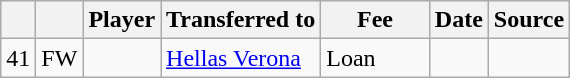<table class="wikitable plainrowheaders sortable">
<tr>
<th></th>
<th></th>
<th scope=col>Player</th>
<th>Transferred to</th>
<th !scope=col; style="width: 65px;">Fee</th>
<th scope=col>Date</th>
<th scope=col>Source</th>
</tr>
<tr>
<td align=center>41</td>
<td align=center>FW</td>
<td></td>
<td><a href='#'>Hellas Verona</a></td>
<td>Loan</td>
<td></td>
<td></td>
</tr>
</table>
